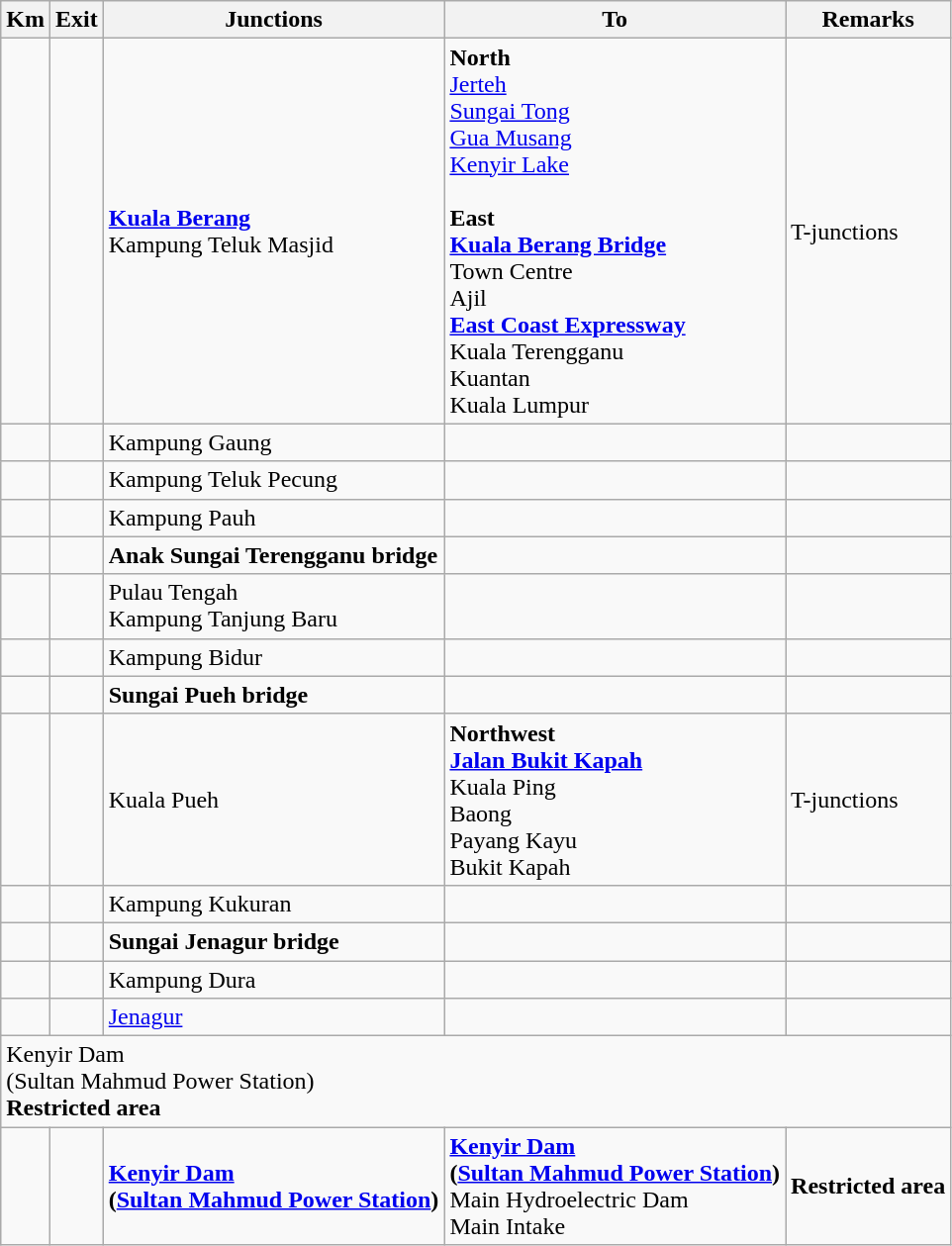<table class="wikitable">
<tr>
<th>Km</th>
<th>Exit</th>
<th>Junctions</th>
<th>To</th>
<th>Remarks</th>
</tr>
<tr>
<td></td>
<td></td>
<td><strong><a href='#'>Kuala Berang</a></strong><br>Kampung Teluk Masjid</td>
<td><strong>North</strong><br> <a href='#'>Jerteh</a><br> <a href='#'>Sungai Tong</a><br> <a href='#'>Gua Musang</a><br> <a href='#'>Kenyir Lake</a><br><br><strong>East</strong><br> <strong><a href='#'>Kuala Berang Bridge</a></strong><br> Town Centre<br> Ajil<br> <strong><a href='#'>East Coast Expressway</a></strong><br>Kuala Terengganu<br>Kuantan<br>Kuala Lumpur</td>
<td>T-junctions</td>
</tr>
<tr>
<td></td>
<td></td>
<td>Kampung Gaung</td>
<td></td>
<td></td>
</tr>
<tr>
<td></td>
<td></td>
<td>Kampung Teluk Pecung</td>
<td></td>
<td></td>
</tr>
<tr>
<td></td>
<td></td>
<td>Kampung Pauh</td>
<td></td>
<td></td>
</tr>
<tr>
<td></td>
<td></td>
<td><strong>Anak Sungai Terengganu bridge</strong></td>
<td></td>
<td></td>
</tr>
<tr>
<td></td>
<td></td>
<td>Pulau Tengah<br>Kampung Tanjung Baru</td>
<td></td>
<td></td>
</tr>
<tr>
<td></td>
<td></td>
<td>Kampung Bidur</td>
<td></td>
<td></td>
</tr>
<tr>
<td></td>
<td></td>
<td><strong>Sungai Pueh bridge</strong></td>
<td></td>
<td></td>
</tr>
<tr>
<td></td>
<td></td>
<td>Kuala Pueh</td>
<td><strong>Northwest</strong><br> <strong><a href='#'>Jalan Bukit Kapah</a></strong><br>Kuala Ping<br>Baong<br>Payang Kayu<br>Bukit Kapah</td>
<td>T-junctions</td>
</tr>
<tr>
<td></td>
<td></td>
<td>Kampung Kukuran</td>
<td></td>
<td></td>
</tr>
<tr>
<td></td>
<td></td>
<td><strong>Sungai Jenagur bridge</strong></td>
<td></td>
<td></td>
</tr>
<tr>
<td></td>
<td></td>
<td>Kampung Dura</td>
<td></td>
<td></td>
</tr>
<tr>
<td></td>
<td></td>
<td><a href='#'>Jenagur</a></td>
<td></td>
<td></td>
</tr>
<tr>
<td style="width:600px" colspan="6" style="text-align=center">Kenyir Dam<br>(Sultan Mahmud Power Station)<br><strong><span>Restricted area</span></strong></td>
</tr>
<tr>
<td></td>
<td></td>
<td><strong><a href='#'>Kenyir Dam</a></strong><br><strong>(<a href='#'>Sultan Mahmud Power Station</a>)</strong></td>
<td><strong><a href='#'>Kenyir Dam</a></strong><br><strong>(<a href='#'>Sultan Mahmud Power Station</a>)</strong><br>Main Hydroelectric Dam<br>Main Intake</td>
<td><strong>Restricted area</strong></td>
</tr>
</table>
